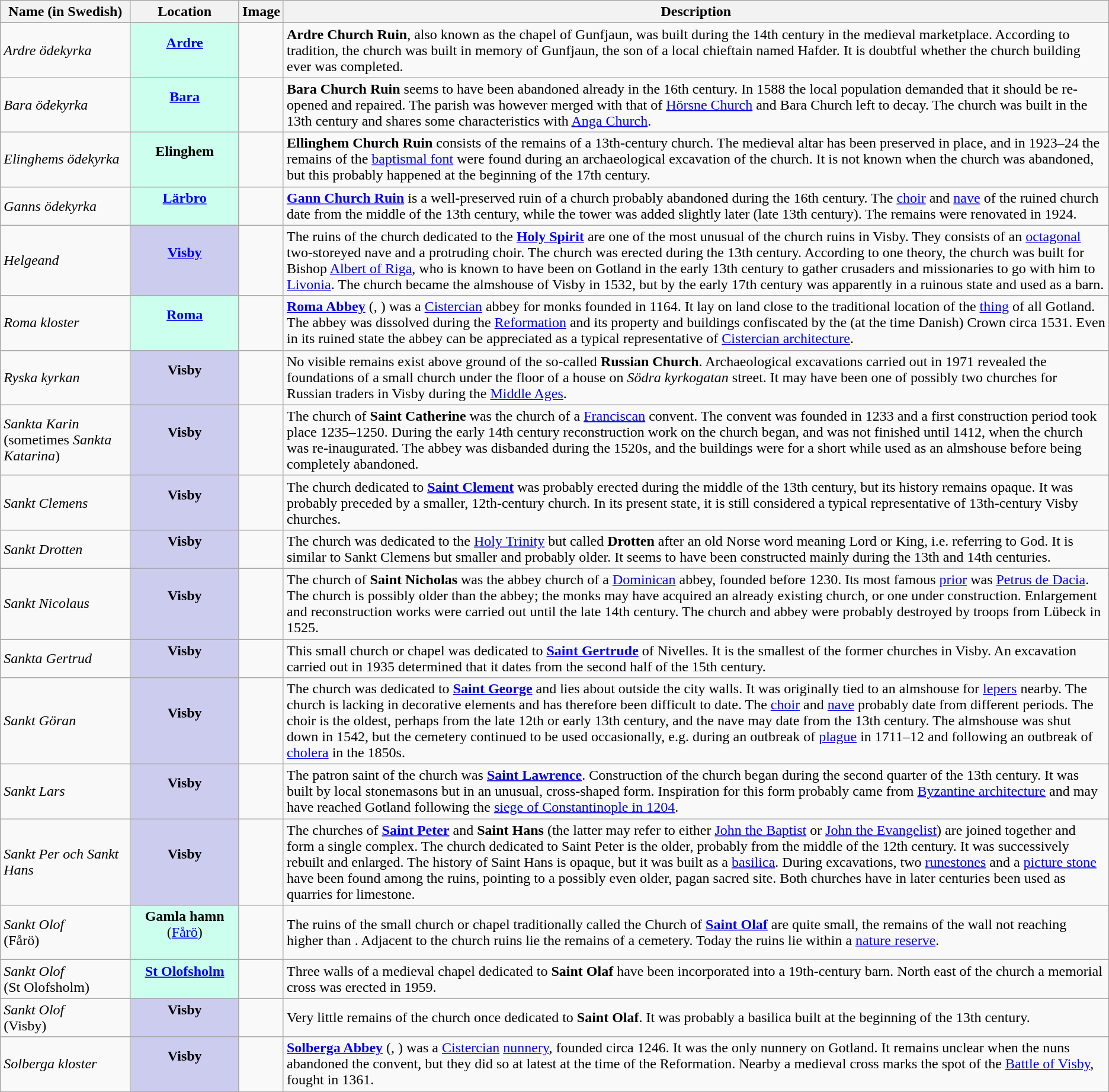<table class="wikitable sortable">
<tr>
<th scope="col"  style="width:12%">Name (in Swedish)</th>
<th scope="col"  style="width:10%">Location</th>
<th scope="col"  style="width:150px" class="unsortable">Image</th>
<th scope="col"  style="width:78%" class="unsortable">Description</th>
</tr>
<tr>
</tr>
<tr>
<td><em>Ardre ödekyrka</em></td>
<td style="background:#ccffee; text-align:center;"><strong><a href='#'>Ardre</a></strong><br><br></td>
<td></td>
<td><strong>Ardre Church Ruin</strong>, also known as the chapel of Gunfjaun, was built during the 14th century in the medieval marketplace. According to tradition, the church was built in memory of Gunfjaun, the son of a local chieftain named Hafder. It is doubtful whether the church building ever was completed.</td>
</tr>
<tr>
<td><em>Bara ödekyrka</em></td>
<td style="background:#ccffee; text-align:center;"><strong><a href='#'>Bara</a></strong><br><br></td>
<td></td>
<td><strong>Bara Church Ruin</strong> seems to have been abandoned already in the 16th century. In 1588 the local population demanded that it should be re-opened and repaired. The parish was however merged with that of <a href='#'>Hörsne Church</a> and Bara Church left to decay. The church was built in the 13th century and shares some characteristics with <a href='#'>Anga Church</a>.</td>
</tr>
<tr>
<td><em>Elinghems ödekyrka</em></td>
<td style="background:#ccffee; text-align:center;"><strong>Elinghem</strong><br><br></td>
<td></td>
<td><strong>Ellinghem Church Ruin</strong> consists of the remains of a 13th-century church. The medieval altar has been preserved in place, and in 1923–24 the remains of the <a href='#'>baptismal font</a> were found during an archaeological excavation of the church. It is not known when the church was abandoned, but this probably happened at the beginning of the 17th century.</td>
</tr>
<tr>
<td><em>Ganns ödekyrka</em></td>
<td style="background:#ccffee; text-align:center;"><strong><a href='#'>Lärbro</a></strong><br><br></td>
<td></td>
<td><strong><a href='#'>Gann Church Ruin</a></strong> is a well-preserved ruin of a church probably abandoned during the 16th century. The <a href='#'>choir</a> and <a href='#'>nave</a> of the ruined church date from the middle of the 13th century, while the tower was added slightly later (late 13th century). The remains were renovated in 1924.</td>
</tr>
<tr>
<td><em>Helgeand</em></td>
<td style="background:#ccccee; text-align:center;"><strong><a href='#'>Visby</a></strong><br><br></td>
<td></td>
<td>The ruins of the church dedicated to the <strong><a href='#'>Holy Spirit</a></strong> are one of the most unusual of the church ruins in Visby. They consists of an <a href='#'>octagonal</a> two-storeyed nave and a protruding choir. The church was erected during the 13th century. According to one theory, the church was built for Bishop <a href='#'>Albert of Riga</a>, who is known to have been on Gotland in the early 13th century to gather crusaders and missionaries to go with him to <a href='#'>Livonia</a>. The church became the almshouse of Visby in 1532, but by the early 17th century was apparently in a ruinous state and used as a barn.</td>
</tr>
<tr>
<td><em>Roma kloster</em></td>
<td style="background:#ccffee; text-align:center;"><strong><a href='#'>Roma</a></strong><br><br></td>
<td></td>
<td><strong><a href='#'>Roma Abbey</a></strong> (, ) was a <a href='#'>Cistercian</a> abbey for monks founded in 1164. It lay on land close to the traditional location of the <a href='#'>thing</a> of all Gotland. The abbey was dissolved during the <a href='#'>Reformation</a> and its property and buildings confiscated by the (at the time Danish) Crown circa 1531. Even in its ruined state the abbey can be appreciated as a typical representative of <a href='#'>Cistercian architecture</a>.</td>
</tr>
<tr>
<td><em>Ryska kyrkan</em></td>
<td style="background:#ccccee; text-align:center;"><strong>Visby</strong><br><br></td>
<td></td>
<td>No visible remains exist above ground of the so-called <strong>Russian Church</strong>. Archaeological excavations carried out in 1971 revealed the foundations of a small church under the floor of a house on <em>Södra kyrkogatan</em> street. It may have been one of possibly two churches for Russian traders in Visby during the <a href='#'>Middle Ages</a>.</td>
</tr>
<tr>
<td><em>Sankta Karin</em> <br>(sometimes <em>Sankta Katarina</em>)</td>
<td style="background:#ccccee; text-align:center;"><strong>Visby</strong><br><br></td>
<td></td>
<td>The church of <strong>Saint Catherine</strong> was the church of a <a href='#'>Franciscan</a> convent. The convent was founded in 1233 and a first construction period took place  1235–1250. During the early 14th century reconstruction work on the church began, and was not finished until 1412, when the church was re-inaugurated. The abbey was disbanded during the 1520s, and the buildings were for a short while used as an almshouse before being completely abandoned.</td>
</tr>
<tr>
<td><em>Sankt Clemens</em></td>
<td style="background:#ccccee; text-align:center;"><strong>Visby</strong><br><br></td>
<td></td>
<td>The church dedicated to <strong><a href='#'>Saint Clement</a></strong> was probably erected during the middle of the 13th century, but its history remains opaque. It was probably preceded by a smaller, 12th-century church. In its present state, it is still considered a typical representative of 13th-century Visby churches.</td>
</tr>
<tr>
<td><em>Sankt Drotten</em></td>
<td style="background:#ccccee; text-align:center;"><strong>Visby</strong><br><br></td>
<td></td>
<td>The church was dedicated to the <a href='#'>Holy Trinity</a> but called <strong>Drotten</strong> after an old Norse word meaning Lord or King, i.e. referring to God. It is similar to Sankt Clemens but smaller and probably older. It seems to have been constructed mainly during the 13th and 14th centuries.</td>
</tr>
<tr>
<td><em>Sankt Nicolaus</em></td>
<td style="background:#ccccee; text-align:center;"><strong>Visby</strong><br><br></td>
<td></td>
<td>The church of <strong>Saint Nicholas</strong> was the abbey church of a <a href='#'>Dominican</a> abbey, founded before 1230. Its most famous <a href='#'>prior</a> was <a href='#'>Petrus de Dacia</a>. The church is possibly older than the abbey; the monks may have acquired an already existing church, or one under construction. Enlargement and reconstruction works were carried out until the late 14th century. The church and abbey were probably destroyed by troops from Lübeck in 1525.</td>
</tr>
<tr>
<td><em>Sankta Gertrud</em></td>
<td style="background:#ccccee; text-align:center;"><strong>Visby</strong><br><br></td>
<td></td>
<td>This small church or chapel was dedicated to <strong><a href='#'>Saint Gertrude</a></strong> of Nivelles. It is the smallest of the former churches in Visby. An excavation carried out in 1935 determined that it dates from the second half of the 15th century.</td>
</tr>
<tr>
<td><em>Sankt Göran</em></td>
<td style="background:#ccccee; text-align:center;"><strong>Visby</strong><br><br></td>
<td></td>
<td>The church was dedicated to <strong><a href='#'>Saint George</a></strong> and lies about  outside the city walls. It was originally tied to an almshouse for <a href='#'>lepers</a> nearby. The church is lacking in decorative elements and has therefore been difficult to date. The <a href='#'>choir</a> and <a href='#'>nave</a> probably date from different periods. The choir is the oldest, perhaps from the late 12th or early 13th century, and the nave may date from the 13th century. The almshouse was shut down in 1542, but the cemetery continued to be used occasionally, e.g. during an outbreak of <a href='#'>plague</a> in 1711–12 and following an outbreak of <a href='#'>cholera</a> in the 1850s.</td>
</tr>
<tr>
<td><em>Sankt Lars</em></td>
<td style="background:#ccccee; text-align:center;"><strong>Visby</strong><br><br></td>
<td></td>
<td>The patron saint of the church was <strong><a href='#'>Saint Lawrence</a></strong>. Construction of the church began during the second quarter of the 13th century. It was built by local stonemasons but in an unusual, cross-shaped form. Inspiration for this form probably came from <a href='#'>Byzantine architecture</a> and may have reached Gotland following the <a href='#'>siege of Constantinople in 1204</a>.</td>
</tr>
<tr>
<td><em>Sankt Per och Sankt Hans</em></td>
<td style="background:#ccccee; text-align:center;"><strong>Visby</strong><br><br></td>
<td></td>
<td>The churches of <strong><a href='#'>Saint Peter</a></strong> and <strong>Saint Hans</strong> (the latter may refer to either <a href='#'>John the Baptist</a> or <a href='#'>John the Evangelist</a>) are joined together and form a single complex. The church dedicated to Saint Peter is the older, probably from the middle of the 12th century. It was successively rebuilt and enlarged. The history of Saint Hans is opaque, but it was built as a <a href='#'>basilica</a>. During excavations, two <a href='#'>runestones</a> and a <a href='#'>picture stone</a> have been found among the ruins, pointing to a possibly even older, pagan sacred site. Both churches have in later centuries been used as quarries for limestone.</td>
</tr>
<tr>
<td><em>Sankt Olof</em> <br>(Fårö)</td>
<td style="background:#ccffee; text-align:center;"><strong>Gamla hamn</strong> (<a href='#'>Fårö</a>)<br><br></td>
<td></td>
<td>The ruins of the small church or chapel traditionally called the Church of <strong><a href='#'>Saint Olaf</a></strong> are quite small, the remains of the wall not reaching higher than  . Adjacent to the church ruins lie the remains of a cemetery. Today the ruins lie within a <a href='#'>nature reserve</a>.</td>
</tr>
<tr>
<td><em>Sankt Olof</em> <br>(St Olofsholm)</td>
<td style="background:#ccffee; text-align:center;"><strong><a href='#'>St Olofsholm</a></strong><br><br></td>
<td></td>
<td>Three walls of a medieval chapel dedicated to <strong>Saint Olaf</strong> have been incorporated into a 19th-century barn. North east of the church a memorial cross was erected in 1959.</td>
</tr>
<tr>
<td><em>Sankt Olof</em> <br>(Visby)</td>
<td style="background:#ccccee; text-align:center;"><strong>Visby</strong><br><br></td>
<td></td>
<td>Very little remains of the church once dedicated to <strong>Saint Olaf</strong>. It was probably a basilica built at the beginning of the 13th century.</td>
</tr>
<tr>
<td><em>Solberga kloster</em></td>
<td style="background:#ccccee; text-align:center;"><strong>Visby</strong><br><br></td>
<td></td>
<td><strong><a href='#'>Solberga Abbey</a></strong> (, ) was a <a href='#'>Cistercian</a> <a href='#'>nunnery</a>, founded circa 1246. It was the only nunnery on Gotland. It remains unclear when the nuns abandoned the convent, but they did so at latest at the time of the Reformation. Nearby a medieval cross marks the spot of the <a href='#'>Battle of Visby</a>, fought in 1361.</td>
</tr>
<tr>
</tr>
</table>
